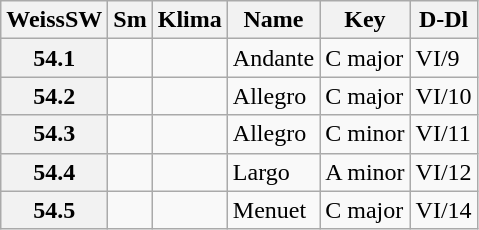<table border="1" class="wikitable sortable">
<tr>
<th data-sort-type="number">WeissSW</th>
<th>Sm</th>
<th>Klima</th>
<th class="unsortable">Name</th>
<th class="unsortable">Key</th>
<th>D-Dl</th>
</tr>
<tr>
<th data-sort-value="1">54.1</th>
<td></td>
<td></td>
<td>Andante</td>
<td>C major</td>
<td>VI/9</td>
</tr>
<tr>
<th data-sort-value="2">54.2</th>
<td></td>
<td></td>
<td>Allegro</td>
<td>C major</td>
<td>VI/10</td>
</tr>
<tr>
<th data-sort-value="3">54.3</th>
<td></td>
<td></td>
<td>Allegro</td>
<td>C minor</td>
<td>VI/11</td>
</tr>
<tr>
<th data-sort-value="4">54.4</th>
<td></td>
<td></td>
<td>Largo</td>
<td>A minor</td>
<td>VI/12</td>
</tr>
<tr>
<th data-sort-value="5">54.5</th>
<td></td>
<td></td>
<td>Menuet</td>
<td>C major</td>
<td>VI/14</td>
</tr>
</table>
